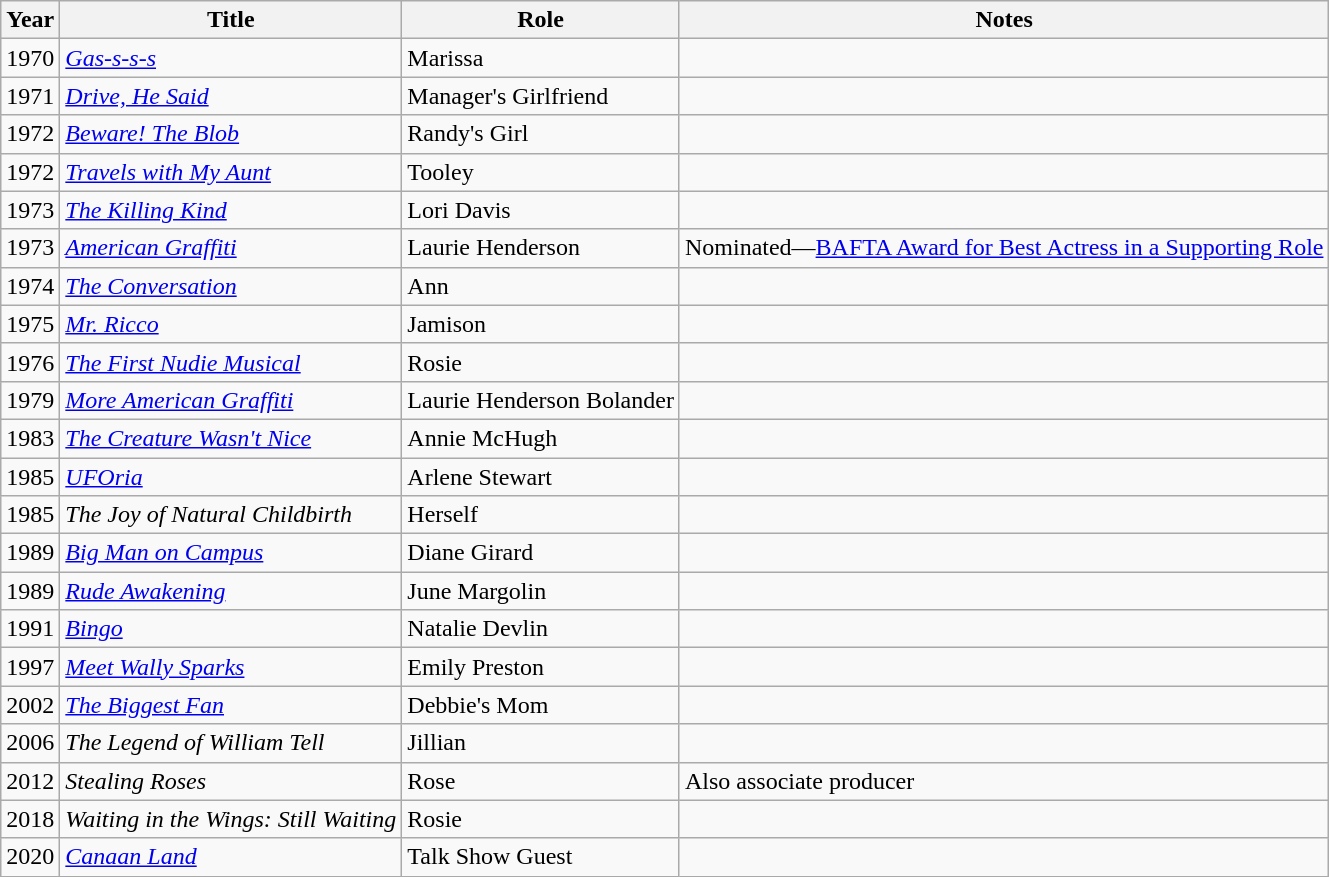<table class="wikitable sortable">
<tr>
<th scope="col">Year</th>
<th scope="col">Title</th>
<th scope="col">Role</th>
<th scope="col" class="unsortable">Notes</th>
</tr>
<tr>
<td>1970</td>
<td><em><a href='#'>Gas-s-s-s</a></em></td>
<td>Marissa</td>
<td></td>
</tr>
<tr>
<td>1971</td>
<td><em><a href='#'>Drive, He Said</a></em></td>
<td>Manager's Girlfriend</td>
<td></td>
</tr>
<tr>
<td>1972</td>
<td><em><a href='#'>Beware! The Blob</a></em></td>
<td>Randy's Girl</td>
<td></td>
</tr>
<tr>
<td>1972</td>
<td><em><a href='#'>Travels with My Aunt</a></em></td>
<td>Tooley</td>
<td></td>
</tr>
<tr>
<td>1973</td>
<td data-sort-value="Killing Kind, The"><em><a href='#'>The Killing Kind</a></em></td>
<td>Lori Davis</td>
<td></td>
</tr>
<tr>
<td>1973</td>
<td><em><a href='#'>American Graffiti</a></em></td>
<td>Laurie Henderson</td>
<td>Nominated—<a href='#'>BAFTA Award for Best Actress in a Supporting Role</a></td>
</tr>
<tr>
<td>1974</td>
<td data-sort-value="Conversation, The"><em><a href='#'>The Conversation</a></em></td>
<td>Ann</td>
<td></td>
</tr>
<tr>
<td>1975</td>
<td><em><a href='#'>Mr. Ricco</a></em></td>
<td>Jamison</td>
<td></td>
</tr>
<tr>
<td>1976</td>
<td data-sort-value="First Nudie Musical, The"><em><a href='#'>The First Nudie Musical</a></em></td>
<td>Rosie</td>
<td></td>
</tr>
<tr>
<td>1979</td>
<td><em><a href='#'>More American Graffiti</a></em></td>
<td>Laurie Henderson Bolander</td>
<td></td>
</tr>
<tr>
<td>1983</td>
<td data-sort-value="Creature Wasn't Nice, The"><em><a href='#'>The Creature Wasn't Nice</a></em></td>
<td>Annie McHugh</td>
<td></td>
</tr>
<tr>
<td>1985</td>
<td><em><a href='#'>UFOria</a></em></td>
<td>Arlene Stewart</td>
<td></td>
</tr>
<tr>
<td>1985</td>
<td data-sort-value="Joy of Natural Childbirth, The"><em>The Joy of Natural Childbirth</em></td>
<td>Herself</td>
<td></td>
</tr>
<tr>
<td>1989</td>
<td><em><a href='#'>Big Man on Campus</a></em></td>
<td>Diane Girard</td>
<td></td>
</tr>
<tr>
<td>1989</td>
<td><em><a href='#'>Rude Awakening</a></em></td>
<td>June Margolin</td>
<td></td>
</tr>
<tr>
<td>1991</td>
<td><em><a href='#'>Bingo</a></em></td>
<td>Natalie Devlin</td>
<td></td>
</tr>
<tr>
<td>1997</td>
<td><em><a href='#'>Meet Wally Sparks</a></em></td>
<td>Emily Preston</td>
<td></td>
</tr>
<tr>
<td>2002</td>
<td data-sort-value="Biggest Fan, The"><em><a href='#'>The Biggest Fan</a></em></td>
<td>Debbie's Mom</td>
<td></td>
</tr>
<tr>
<td>2006</td>
<td data-sort-value="Legend of William Tell, The"><em>The Legend of William Tell</em></td>
<td>Jillian</td>
<td></td>
</tr>
<tr>
<td>2012</td>
<td><em>Stealing Roses</em></td>
<td>Rose</td>
<td>Also associate producer</td>
</tr>
<tr>
<td>2018</td>
<td><em>Waiting in the Wings: Still Waiting</em></td>
<td>Rosie</td>
<td></td>
</tr>
<tr>
<td>2020</td>
<td><em><a href='#'>Canaan Land</a></em></td>
<td>Talk Show Guest</td>
<td></td>
</tr>
</table>
